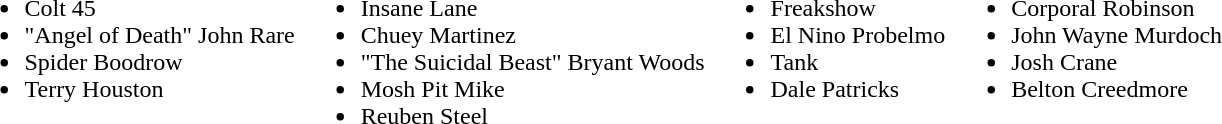<table>
<tr>
<td valign=top><br><ul><li>Colt 45</li><li>"Angel of Death" John Rare</li><li>Spider Boodrow</li><li>Terry Houston</li></ul></td>
<td valign=top><br><ul><li>Insane Lane</li><li>Chuey Martinez</li><li>"The Suicidal Beast" Bryant Woods</li><li>Mosh Pit Mike</li><li>Reuben Steel</li></ul></td>
<td valign=top><br><ul><li>Freakshow</li><li>El Nino Probelmo</li><li>Tank</li><li>Dale Patricks</li></ul></td>
<td valign=top><br><ul><li>Corporal Robinson</li><li>John Wayne Murdoch</li><li>Josh Crane</li><li>Belton Creedmore</li></ul></td>
</tr>
</table>
